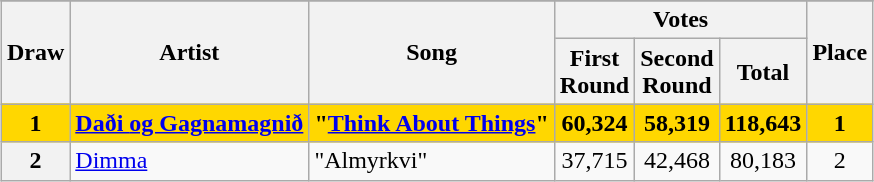<table class="sortable wikitable plainrowheaders" style="margin: 1em auto 1em auto; text-align:center">
<tr>
</tr>
<tr>
<th scope="col" rowspan="2">Draw</th>
<th scope="col" rowspan="2">Artist</th>
<th scope="col" rowspan="2">Song</th>
<th scope="col" colspan="3">Votes</th>
<th scope="col" rowspan="2">Place</th>
</tr>
<tr>
<th scope="col">First<br>Round</th>
<th scope="col">Second<br>Round</th>
<th scope="col">Total</th>
</tr>
<tr style="font-weight:bold; background:gold;">
<th scope="row" style="text-align:center; font-weight:bold; background:gold;">1</th>
<td align="left"><a href='#'>Daði <span>og Gagnamagnið</span></a></td>
<td align="left">"<a href='#'>Think About Things</a>"</td>
<td>60,324</td>
<td>58,319</td>
<td>118,643</td>
<td>1</td>
</tr>
<tr>
<th scope="row" style="text-align:center;">2</th>
<td align="left"><a href='#'>Dimma</a></td>
<td align="left">"Almyrkvi"</td>
<td>37,715</td>
<td>42,468</td>
<td>80,183</td>
<td>2</td>
</tr>
</table>
